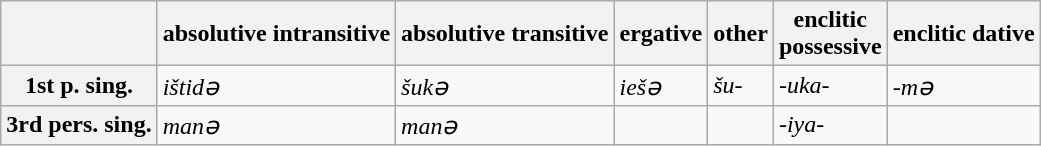<table class="wikitable">
<tr>
<th></th>
<th>absolutive intransitive</th>
<th>absolutive transitive</th>
<th>ergative</th>
<th>other</th>
<th>enclitic<br>possessive</th>
<th>enclitic dative</th>
</tr>
<tr>
<th>1st p. sing.</th>
<td><em>ištidə</em></td>
<td><em>šukə</em></td>
<td><em>iešə</em></td>
<td><em>šu-</em></td>
<td><em>-uka-</em></td>
<td><em>-mə</em></td>
</tr>
<tr>
<th>3rd pers. sing.</th>
<td><em>manə</em></td>
<td><em>manə</em></td>
<td></td>
<td></td>
<td><em>-iya-</em></td>
<td></td>
</tr>
</table>
